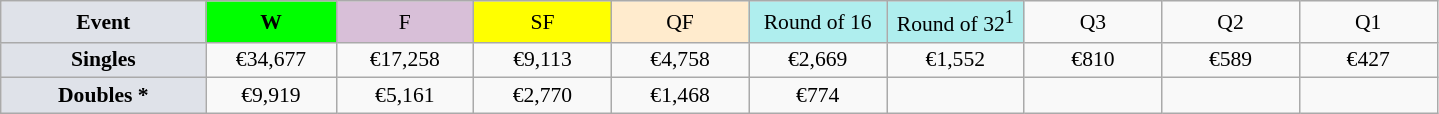<table class=wikitable style=font-size:90%;text-align:center>
<tr>
<td style="width:130px; background:#dfe2e9;"><strong>Event</strong></td>
<td style="width:80px; background:lime;"><strong>W</strong></td>
<td style="width:85px; background:thistle;">F</td>
<td style="width:85px; background:#ff0;">SF</td>
<td style="width:85px; background:#ffebcd;">QF</td>
<td style="width:85px; background:#afeeee;">Round of 16</td>
<td style="width:85px; background:#afeeee;">Round of 32<sup>1</sup></td>
<td width=85>Q3</td>
<td width=85>Q2</td>
<td width=85>Q1</td>
</tr>
<tr>
<td style="background:#dfe2e9;"><strong>Singles</strong></td>
<td>€34,677</td>
<td>€17,258</td>
<td>€9,113</td>
<td>€4,758</td>
<td>€2,669</td>
<td>€1,552</td>
<td>€810</td>
<td>€589</td>
<td>€427</td>
</tr>
<tr>
<td style="background:#dfe2e9;"><strong>Doubles *</strong></td>
<td>€9,919</td>
<td>€5,161</td>
<td>€2,770</td>
<td>€1,468</td>
<td>€774</td>
<td></td>
<td></td>
<td></td>
<td></td>
</tr>
</table>
